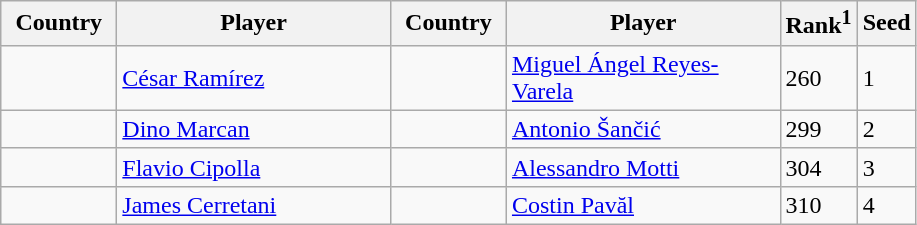<table class="sortable wikitable">
<tr>
<th width="70">Country</th>
<th width="175">Player</th>
<th width="70">Country</th>
<th width="175">Player</th>
<th>Rank<sup>1</sup></th>
<th>Seed</th>
</tr>
<tr>
<td></td>
<td><a href='#'>César Ramírez</a></td>
<td></td>
<td><a href='#'>Miguel Ángel Reyes-Varela</a></td>
<td>260</td>
<td>1</td>
</tr>
<tr>
<td></td>
<td><a href='#'>Dino Marcan</a></td>
<td></td>
<td><a href='#'>Antonio Šančić</a></td>
<td>299</td>
<td>2</td>
</tr>
<tr>
<td></td>
<td><a href='#'>Flavio Cipolla</a></td>
<td></td>
<td><a href='#'>Alessandro Motti</a></td>
<td>304</td>
<td>3</td>
</tr>
<tr>
<td></td>
<td><a href='#'>James Cerretani</a></td>
<td></td>
<td><a href='#'>Costin Pavăl</a></td>
<td>310</td>
<td>4</td>
</tr>
</table>
